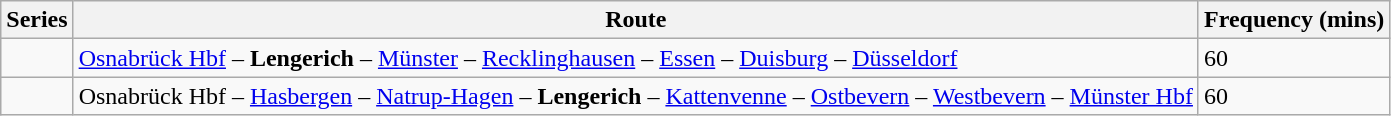<table class="wikitable vatop">
<tr>
<th>Series</th>
<th>Route</th>
<th>Frequency (mins)</th>
</tr>
<tr>
<td></td>
<td><a href='#'>Osnabrück Hbf</a> – <strong>Lengerich</strong> – <a href='#'>Münster</a> – <a href='#'>Recklinghausen</a> – <a href='#'>Essen</a> – <a href='#'>Duisburg</a> – <a href='#'>Düsseldorf</a></td>
<td>60</td>
</tr>
<tr>
<td></td>
<td>Osnabrück Hbf – <a href='#'>Hasbergen</a> – <a href='#'>Natrup-Hagen</a> – <strong>Lengerich</strong> – <a href='#'>Kattenvenne</a> – <a href='#'>Ostbevern</a> – <a href='#'>Westbevern</a> – <a href='#'>Münster Hbf</a></td>
<td>60</td>
</tr>
</table>
